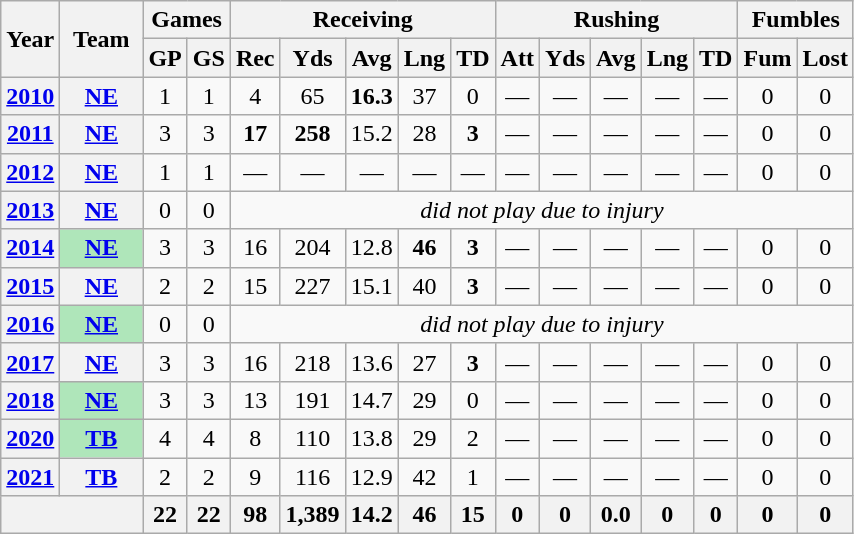<table class="wikitable" style="text-align: center;">
<tr>
<th rowspan="2">Year</th>
<th rowspan="2">Team</th>
<th colspan="2">Games</th>
<th colspan="5">Receiving</th>
<th colspan="5">Rushing</th>
<th colspan="2">Fumbles</th>
</tr>
<tr>
<th>GP</th>
<th>GS</th>
<th>Rec</th>
<th>Yds</th>
<th>Avg</th>
<th>Lng</th>
<th>TD</th>
<th>Att</th>
<th>Yds</th>
<th>Avg</th>
<th>Lng</th>
<th>TD</th>
<th>Fum</th>
<th>Lost</th>
</tr>
<tr>
<th><a href='#'>2010</a></th>
<th><a href='#'>NE</a></th>
<td>1</td>
<td>1</td>
<td>4</td>
<td>65</td>
<td><strong>16.3</strong></td>
<td>37</td>
<td>0</td>
<td>—</td>
<td>—</td>
<td>—</td>
<td>—</td>
<td>—</td>
<td>0</td>
<td>0</td>
</tr>
<tr>
<th><a href='#'>2011</a></th>
<th><a href='#'>NE</a></th>
<td>3</td>
<td>3</td>
<td><strong>17</strong></td>
<td><strong>258</strong></td>
<td>15.2</td>
<td>28</td>
<td><strong>3</strong></td>
<td>—</td>
<td>—</td>
<td>—</td>
<td>—</td>
<td>—</td>
<td>0</td>
<td>0</td>
</tr>
<tr>
<th><a href='#'>2012</a></th>
<th><a href='#'>NE</a></th>
<td>1</td>
<td>1</td>
<td>—</td>
<td>—</td>
<td>—</td>
<td>—</td>
<td>—</td>
<td>—</td>
<td>—</td>
<td>—</td>
<td>—</td>
<td>—</td>
<td>0</td>
<td>0</td>
</tr>
<tr>
<th><a href='#'>2013</a></th>
<th><a href='#'>NE</a></th>
<td>0</td>
<td>0</td>
<td colspan="12"><em>did not play due to injury</em></td>
</tr>
<tr>
<th><a href='#'>2014</a></th>
<th style="background:#afe6ba; width:3em;"><a href='#'>NE</a></th>
<td>3</td>
<td>3</td>
<td>16</td>
<td>204</td>
<td>12.8</td>
<td><strong>46</strong></td>
<td><strong>3</strong></td>
<td>—</td>
<td>—</td>
<td>—</td>
<td>—</td>
<td>—</td>
<td>0</td>
<td>0</td>
</tr>
<tr>
<th><a href='#'>2015</a></th>
<th><a href='#'>NE</a></th>
<td>2</td>
<td>2</td>
<td>15</td>
<td>227</td>
<td>15.1</td>
<td>40</td>
<td><strong>3</strong></td>
<td>—</td>
<td>—</td>
<td>—</td>
<td>—</td>
<td>—</td>
<td>0</td>
<td>0</td>
</tr>
<tr>
<th><a href='#'>2016</a></th>
<th style="background:#afe6ba; width:3em;"><a href='#'>NE</a></th>
<td>0</td>
<td>0</td>
<td colspan="12"><em>did not play due to injury</em></td>
</tr>
<tr>
<th><a href='#'>2017</a></th>
<th><a href='#'>NE</a></th>
<td>3</td>
<td>3</td>
<td>16</td>
<td>218</td>
<td>13.6</td>
<td>27</td>
<td><strong>3</strong></td>
<td>—</td>
<td>—</td>
<td>—</td>
<td>—</td>
<td>—</td>
<td>0</td>
<td>0</td>
</tr>
<tr>
<th><a href='#'>2018</a></th>
<th style="background:#afe6ba; width:3em;"><a href='#'>NE</a></th>
<td>3</td>
<td>3</td>
<td>13</td>
<td>191</td>
<td>14.7</td>
<td>29</td>
<td>0</td>
<td>—</td>
<td>—</td>
<td>—</td>
<td>—</td>
<td>—</td>
<td>0</td>
<td>0</td>
</tr>
<tr>
<th><a href='#'>2020</a></th>
<th style="background:#afe6ba; width:3em;"><a href='#'>TB</a></th>
<td>4</td>
<td>4</td>
<td>8</td>
<td>110</td>
<td>13.8</td>
<td>29</td>
<td>2</td>
<td>—</td>
<td>—</td>
<td>—</td>
<td>—</td>
<td>—</td>
<td>0</td>
<td>0</td>
</tr>
<tr>
<th><a href='#'>2021</a></th>
<th><a href='#'>TB</a></th>
<td>2</td>
<td>2</td>
<td>9</td>
<td>116</td>
<td>12.9</td>
<td>42</td>
<td>1</td>
<td>—</td>
<td>—</td>
<td>—</td>
<td>—</td>
<td>—</td>
<td>0</td>
<td>0</td>
</tr>
<tr>
<th colspan="2"></th>
<th>22</th>
<th>22</th>
<th>98</th>
<th>1,389</th>
<th>14.2</th>
<th>46</th>
<th>15</th>
<th>0</th>
<th>0</th>
<th>0.0</th>
<th>0</th>
<th>0</th>
<th>0</th>
<th>0</th>
</tr>
</table>
